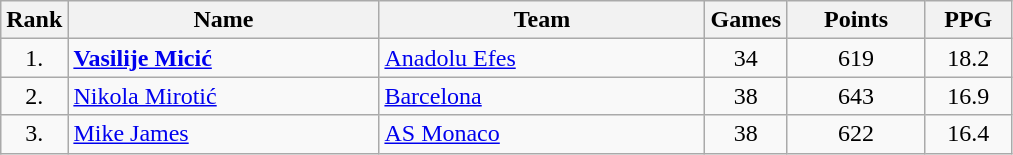<table | class="wikitable" style="text-align: center;">
<tr>
<th>Rank</th>
<th width=200>Name</th>
<th width=210>Team</th>
<th>Games</th>
<th width=85>Points</th>
<th width=50>PPG</th>
</tr>
<tr>
<td>1.</td>
<td align="left"> <strong><a href='#'>Vasilije Micić</a></strong></td>
<td align="left"> <a href='#'>Anadolu Efes</a></td>
<td>34</td>
<td>619</td>
<td>18.2</td>
</tr>
<tr>
<td>2.</td>
<td align="left"> <a href='#'>Nikola Mirotić</a></td>
<td align="left"> <a href='#'>Barcelona</a></td>
<td>38</td>
<td>643</td>
<td>16.9</td>
</tr>
<tr>
<td>3.</td>
<td align="left"> <a href='#'>Mike James</a></td>
<td align="left"> <a href='#'>AS Monaco</a></td>
<td>38</td>
<td>622</td>
<td>16.4</td>
</tr>
</table>
